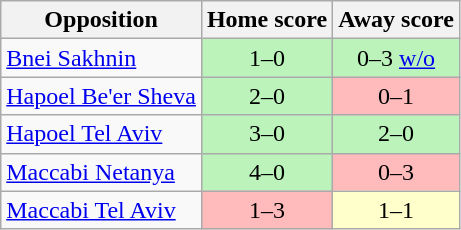<table class="wikitable" style="text-align: center;">
<tr>
<th>Opposition</th>
<th>Home score</th>
<th>Away score</th>
</tr>
<tr>
<td align=left><a href='#'>Bnei Sakhnin</a></td>
<td bgcolor=#BBF3BB>1–0</td>
<td bgcolor=#BBF3BB>0–3 <a href='#'>w/o</a></td>
</tr>
<tr>
<td align=left><a href='#'>Hapoel Be'er Sheva</a></td>
<td bgcolor=#BBF3BB>2–0</td>
<td bgcolor=#FFBBBB>0–1</td>
</tr>
<tr>
<td align=left><a href='#'>Hapoel Tel Aviv</a></td>
<td bgcolor=#BBF3BB>3–0</td>
<td bgcolor=#BBF3BB>2–0</td>
</tr>
<tr>
<td align=left><a href='#'>Maccabi Netanya</a></td>
<td bgcolor=#BBF3BB>4–0</td>
<td bgcolor=#FFBBBB>0–3</td>
</tr>
<tr>
<td align=left><a href='#'>Maccabi Tel Aviv</a></td>
<td bgcolor=#FFBBBB>1–3</td>
<td bgcolor=#FFFFCC>1–1</td>
</tr>
</table>
